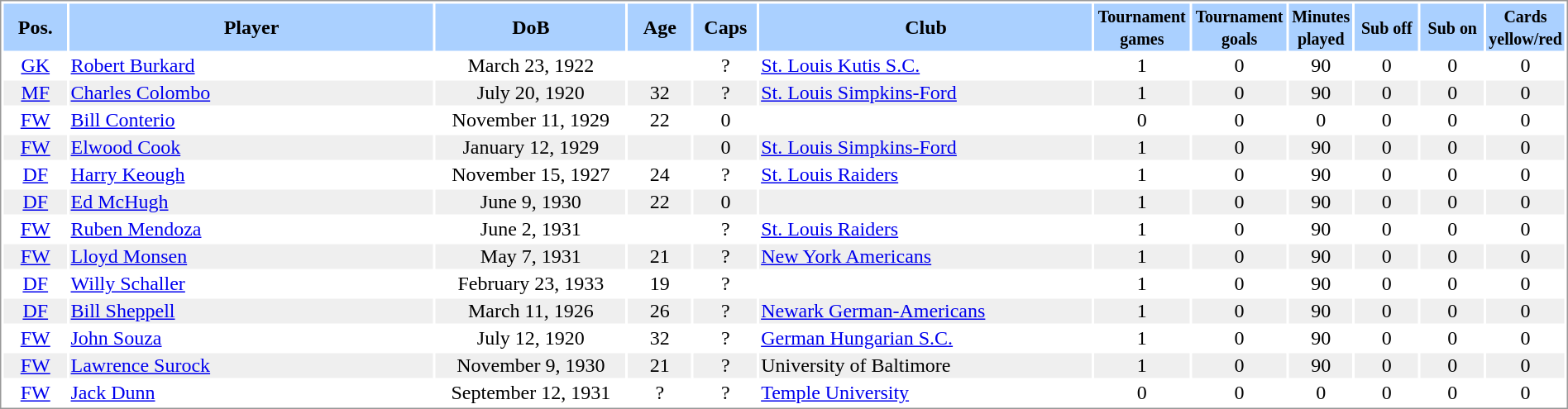<table border="0" width="100%" style="border: 1px solid #999; background-color:#FFFFFF; text-align:center">
<tr align="center" bgcolor="#AAD0FF">
<th width=4%>Pos.</th>
<th width=23%>Player</th>
<th width=12%>DoB</th>
<th width=4%>Age</th>
<th width=4%>Caps</th>
<th width=21%>Club</th>
<th width=6%><small>Tournament<br>games</small></th>
<th width=6%><small>Tournament<br>goals</small></th>
<th width=4%><small>Minutes<br>played</small></th>
<th width=4%><small>Sub off</small></th>
<th width=4%><small>Sub on</small></th>
<th width=4%><small>Cards<br>yellow/red</small></th>
</tr>
<tr>
<td><a href='#'>GK</a></td>
<td align="left"><a href='#'>Robert Burkard</a></td>
<td>March 23, 1922</td>
<td></td>
<td>?</td>
<td align="left"> <a href='#'>St. Louis Kutis S.C.</a></td>
<td>1</td>
<td>0</td>
<td>90</td>
<td>0</td>
<td>0</td>
<td>0</td>
</tr>
<tr bgcolor="#EFEFEF">
<td><a href='#'>MF</a></td>
<td align="left"><a href='#'>Charles Colombo</a></td>
<td>July 20, 1920</td>
<td>32</td>
<td>?</td>
<td align="left"> <a href='#'>St. Louis Simpkins-Ford</a></td>
<td>1</td>
<td>0</td>
<td>90</td>
<td>0</td>
<td>0</td>
<td>0</td>
</tr>
<tr>
<td><a href='#'>FW</a></td>
<td align="left"><a href='#'>Bill Conterio</a></td>
<td>November 11, 1929</td>
<td>22</td>
<td>0</td>
<td align="left"></td>
<td>0</td>
<td>0</td>
<td>0</td>
<td>0</td>
<td>0</td>
<td>0</td>
</tr>
<tr bgcolor="#EFEFEF">
<td><a href='#'>FW</a></td>
<td align="left"><a href='#'>Elwood Cook</a></td>
<td>January 12, 1929</td>
<td></td>
<td>0</td>
<td align="left"> <a href='#'>St. Louis Simpkins-Ford</a></td>
<td>1</td>
<td>0</td>
<td>90</td>
<td>0</td>
<td>0</td>
<td>0</td>
</tr>
<tr>
<td><a href='#'>DF</a></td>
<td align="left"><a href='#'>Harry Keough</a></td>
<td>November 15, 1927</td>
<td>24</td>
<td>?</td>
<td align="left"> <a href='#'>St. Louis Raiders</a></td>
<td>1</td>
<td>0</td>
<td>90</td>
<td>0</td>
<td>0</td>
<td>0</td>
</tr>
<tr bgcolor="#EFEFEF">
<td><a href='#'>DF</a></td>
<td align="left"><a href='#'>Ed McHugh</a></td>
<td>June 9, 1930</td>
<td>22</td>
<td>0</td>
<td align="left"></td>
<td>1</td>
<td>0</td>
<td>90</td>
<td>0</td>
<td>0</td>
<td>0</td>
</tr>
<tr>
<td><a href='#'>FW</a></td>
<td align="left"><a href='#'>Ruben Mendoza</a></td>
<td>June 2, 1931</td>
<td></td>
<td>?</td>
<td align="left"> <a href='#'>St. Louis Raiders</a></td>
<td>1</td>
<td>0</td>
<td>90</td>
<td>0</td>
<td>0</td>
<td>0</td>
</tr>
<tr bgcolor="#EFEFEF">
<td><a href='#'>FW</a></td>
<td align="left"><a href='#'>Lloyd Monsen</a></td>
<td>May 7, 1931</td>
<td>21</td>
<td>?</td>
<td align="left"> <a href='#'>New York Americans</a></td>
<td>1</td>
<td>0</td>
<td>90</td>
<td>0</td>
<td>0</td>
<td>0</td>
</tr>
<tr>
<td><a href='#'>DF</a></td>
<td align="left"><a href='#'>Willy Schaller</a></td>
<td>February 23, 1933</td>
<td>19</td>
<td>?</td>
<td align="left"></td>
<td>1</td>
<td>0</td>
<td>90</td>
<td>0</td>
<td>0</td>
<td>0</td>
</tr>
<tr bgcolor="#EFEFEF">
<td><a href='#'>DF</a></td>
<td align="left"><a href='#'>Bill Sheppell</a></td>
<td>March 11, 1926</td>
<td>26</td>
<td>?</td>
<td align="left"> <a href='#'>Newark German-Americans</a></td>
<td>1</td>
<td>0</td>
<td>90</td>
<td>0</td>
<td>0</td>
<td>0</td>
</tr>
<tr>
<td><a href='#'>FW</a></td>
<td align="left"><a href='#'>John Souza</a></td>
<td>July 12, 1920</td>
<td>32</td>
<td>?</td>
<td align="left"> <a href='#'>German Hungarian S.C.</a></td>
<td>1</td>
<td>0</td>
<td>90</td>
<td>0</td>
<td>0</td>
<td>0</td>
</tr>
<tr bgcolor="#EFEFEF">
<td><a href='#'>FW</a></td>
<td align="left"><a href='#'>Lawrence Surock</a></td>
<td>November 9, 1930</td>
<td>21</td>
<td>?</td>
<td align="left">University of Baltimore</td>
<td>1</td>
<td>0</td>
<td>90</td>
<td>0</td>
<td>0</td>
<td>0</td>
</tr>
<tr>
<td><a href='#'>FW</a></td>
<td align="left"><a href='#'>Jack Dunn</a></td>
<td>September 12, 1931</td>
<td>?</td>
<td>?</td>
<td align="left"> <a href='#'>Temple University</a></td>
<td>0</td>
<td>0</td>
<td>0</td>
<td>0</td>
<td>0</td>
<td>0</td>
</tr>
</table>
